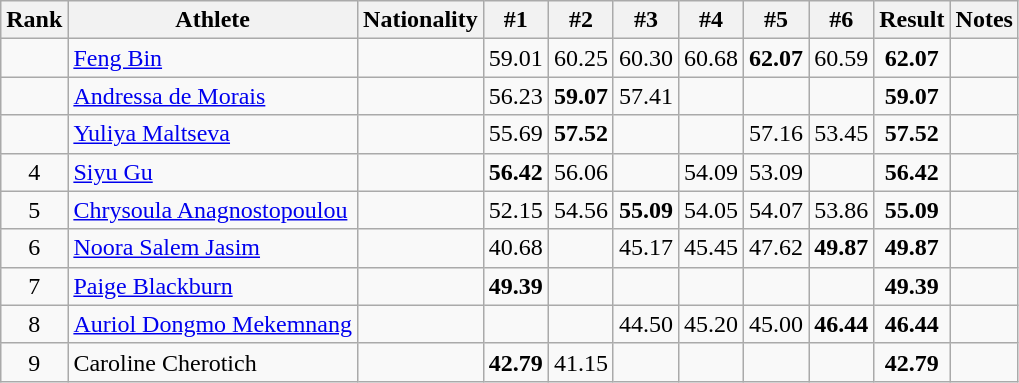<table class="wikitable sortable" style="text-align:center">
<tr>
<th>Rank</th>
<th>Athlete</th>
<th>Nationality</th>
<th>#1</th>
<th>#2</th>
<th>#3</th>
<th>#4</th>
<th>#5</th>
<th>#6</th>
<th>Result</th>
<th>Notes</th>
</tr>
<tr>
<td></td>
<td align="left"><a href='#'>Feng Bin</a></td>
<td align=left></td>
<td>59.01</td>
<td>60.25</td>
<td>60.30</td>
<td>60.68</td>
<td><strong>62.07</strong></td>
<td>60.59</td>
<td><strong>62.07</strong></td>
<td></td>
</tr>
<tr>
<td></td>
<td align="left"><a href='#'>Andressa de Morais</a></td>
<td align=left></td>
<td>56.23</td>
<td><strong>59.07</strong></td>
<td>57.41</td>
<td></td>
<td></td>
<td></td>
<td><strong>59.07</strong></td>
<td></td>
</tr>
<tr>
<td></td>
<td align="left"><a href='#'>Yuliya Maltseva</a></td>
<td align=left></td>
<td>55.69</td>
<td><strong>57.52</strong></td>
<td></td>
<td></td>
<td>57.16</td>
<td>53.45</td>
<td><strong>57.52</strong></td>
<td></td>
</tr>
<tr>
<td>4</td>
<td align="left"><a href='#'>Siyu Gu</a></td>
<td align=left></td>
<td><strong>56.42</strong></td>
<td>56.06</td>
<td></td>
<td>54.09</td>
<td>53.09</td>
<td></td>
<td><strong>56.42</strong></td>
<td></td>
</tr>
<tr>
<td>5</td>
<td align="left"><a href='#'>Chrysoula Anagnostopoulou</a></td>
<td align=left></td>
<td>52.15</td>
<td>54.56</td>
<td><strong>55.09</strong></td>
<td>54.05</td>
<td>54.07</td>
<td>53.86</td>
<td><strong>55.09</strong></td>
<td></td>
</tr>
<tr>
<td>6</td>
<td align="left"><a href='#'>Noora Salem Jasim</a></td>
<td align=left></td>
<td>40.68</td>
<td></td>
<td>45.17</td>
<td>45.45</td>
<td>47.62</td>
<td><strong>49.87</strong></td>
<td><strong>49.87</strong></td>
<td></td>
</tr>
<tr>
<td>7</td>
<td align="left"><a href='#'>Paige Blackburn</a></td>
<td align=left></td>
<td><strong>49.39</strong></td>
<td></td>
<td></td>
<td></td>
<td></td>
<td></td>
<td><strong>49.39</strong></td>
<td></td>
</tr>
<tr>
<td>8</td>
<td align="left"><a href='#'>Auriol Dongmo Mekemnang</a></td>
<td align=left></td>
<td></td>
<td></td>
<td>44.50</td>
<td>45.20</td>
<td>45.00</td>
<td><strong>46.44</strong></td>
<td><strong>46.44</strong></td>
<td></td>
</tr>
<tr>
<td>9</td>
<td align="left">Caroline Cherotich</td>
<td align=left></td>
<td><strong>42.79</strong></td>
<td>41.15</td>
<td></td>
<td></td>
<td></td>
<td></td>
<td><strong>42.79</strong></td>
<td></td>
</tr>
</table>
